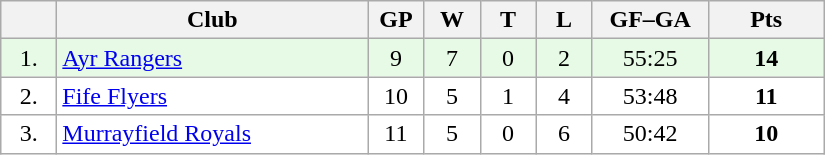<table class="wikitable">
<tr>
<th width="30"></th>
<th width="200">Club</th>
<th width="30">GP</th>
<th width="30">W</th>
<th width="30">T</th>
<th width="30">L</th>
<th width="70">GF–GA</th>
<th width="70">Pts</th>
</tr>
<tr bgcolor="#e6fae6" align="center">
<td>1.</td>
<td align="left"><a href='#'>Ayr Rangers</a></td>
<td>9</td>
<td>7</td>
<td>0</td>
<td>2</td>
<td>55:25</td>
<td><strong>14</strong></td>
</tr>
<tr bgcolor="#FFFFFF" align="center">
<td>2.</td>
<td align="left"><a href='#'>Fife Flyers</a></td>
<td>10</td>
<td>5</td>
<td>1</td>
<td>4</td>
<td>53:48</td>
<td><strong>11</strong></td>
</tr>
<tr bgcolor="#FFFFFF" align="center">
<td>3.</td>
<td align="left"><a href='#'>Murrayfield Royals</a></td>
<td>11</td>
<td>5</td>
<td>0</td>
<td>6</td>
<td>50:42</td>
<td><strong>10</strong></td>
</tr>
</table>
